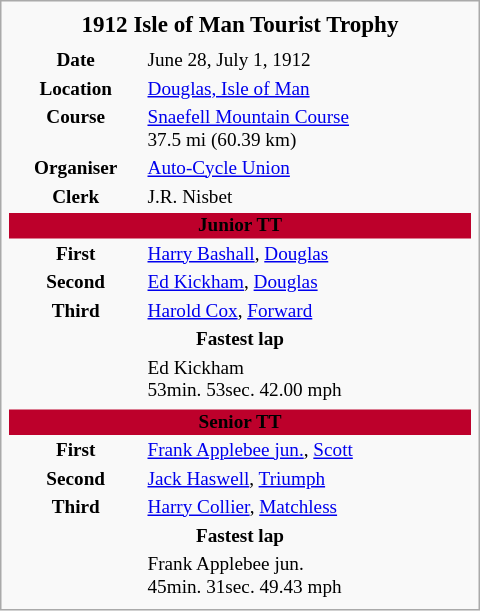<table class="infobox" style="width:25em; font-size:80%;">
<tr>
<th colspan="2"  style="background:; text-align:center;"><big><span>1912 Isle of Man Tourist Trophy</span></big></th>
</tr>
<tr>
<th colspan="2"></th>
</tr>
<tr>
<th>Date</th>
<td valign="top">June 28, July 1, 1912</td>
</tr>
<tr>
<th>Location</th>
<td valign="top"><a href='#'>Douglas, Isle of Man</a></td>
</tr>
<tr>
<th>Course</th>
<td valign="top"><a href='#'>Snaefell Mountain Course</a> <br> 37.5 mi (60.39 km)</td>
</tr>
<tr>
<th>Organiser</th>
<td valign="top"><a href='#'>Auto-Cycle Union</a></td>
</tr>
<tr>
<th>Clerk</th>
<td valign="top">J.R. Nisbet</td>
</tr>
<tr>
<th colspan="2"  style="background:#bd002b; text-align:center;"><span>Junior TT</span></th>
</tr>
<tr>
<th>First</th>
<td valign="top"><a href='#'>Harry Bashall</a>, <a href='#'>Douglas</a></td>
</tr>
<tr>
<th>Second</th>
<td valign="top"><a href='#'>Ed Kickham</a>, <a href='#'>Douglas</a></td>
</tr>
<tr>
<th>Third</th>
<td valign="top"><a href='#'>Harold Cox</a>, <a href='#'>Forward</a></td>
</tr>
<tr>
<th colspan="2"  style="background:#; text-align:center;"><span>Fastest lap</span></th>
</tr>
<tr>
<th></th>
<td valign="top">Ed Kickham <br> 53min. 53sec. 42.00 mph</td>
</tr>
<tr>
</tr>
<tr>
<th colspan="2"  style="background:#bd002b; text-align:center;"><span>Senior TT</span></th>
</tr>
<tr>
<th>First</th>
<td valign="top"><a href='#'>Frank Applebee jun.</a>, <a href='#'>Scott</a></td>
</tr>
<tr>
<th>Second</th>
<td valign="top"><a href='#'>Jack Haswell</a>, <a href='#'>Triumph</a></td>
</tr>
<tr>
<th>Third</th>
<td valign="top"><a href='#'>Harry Collier</a>, <a href='#'>Matchless</a></td>
</tr>
<tr>
<th colspan="2"  style="background:#; text-align:center;"><span>Fastest lap</span></th>
</tr>
<tr>
<th></th>
<td valign="top">Frank Applebee jun. <br> 45min. 31sec. 49.43 mph</td>
</tr>
<tr>
</tr>
</table>
